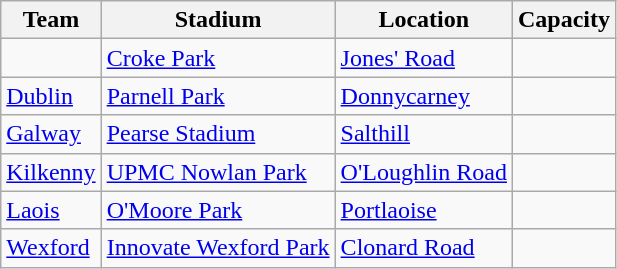<table class="wikitable sortable">
<tr>
<th>Team</th>
<th>Stadium</th>
<th>Location</th>
<th>Capacity</th>
</tr>
<tr>
<td></td>
<td><a href='#'>Croke Park</a></td>
<td><a href='#'>Jones' Road</a></td>
<td style="text-align:center"></td>
</tr>
<tr>
<td><a href='#'>Dublin</a></td>
<td><a href='#'>Parnell Park</a></td>
<td><a href='#'>Donnycarney</a></td>
<td style="text-align:center"></td>
</tr>
<tr>
<td><a href='#'>Galway</a></td>
<td><a href='#'>Pearse Stadium</a></td>
<td><a href='#'>Salthill</a></td>
<td style="text-align:center"></td>
</tr>
<tr>
<td><a href='#'>Kilkenny</a></td>
<td><a href='#'>UPMC Nowlan Park</a></td>
<td><a href='#'>O'Loughlin Road</a></td>
<td style="text-align:center"></td>
</tr>
<tr>
<td><a href='#'>Laois</a></td>
<td><a href='#'>O'Moore Park</a></td>
<td><a href='#'>Portlaoise</a></td>
<td style="text-align:center"></td>
</tr>
<tr>
<td><a href='#'>Wexford</a></td>
<td><a href='#'>Innovate Wexford Park</a></td>
<td><a href='#'>Clonard Road</a></td>
<td style="text-align:center"></td>
</tr>
</table>
